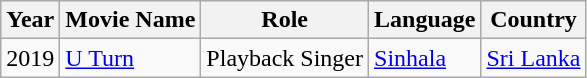<table class="wikitable">
<tr>
<th>Year</th>
<th>Movie Name</th>
<th>Role</th>
<th>Language</th>
<th>Country</th>
</tr>
<tr>
<td>2019</td>
<td><a href='#'>U Turn</a></td>
<td>Playback Singer</td>
<td><a href='#'>Sinhala</a></td>
<td><a href='#'>Sri Lanka</a></td>
</tr>
</table>
